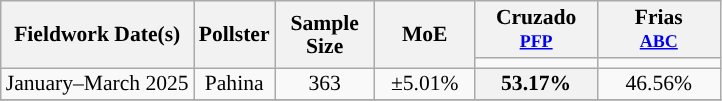<table class="wikitable" style="text-align:center;font-size:90%;line-height:15px">
<tr>
<th rowspan="2">Fieldwork Date(s)</th>
<th rowspan="2">Pollster</th>
<th rowspan="2" style="width:60px;">Sample Size</th>
<th rowspan="2" style="width:60px;">MoE</th>
<th style="width:75px;">Cruzado<br><small><a href='#'>PFP</a></small></th>
<th style="width:75px;">Frias<br><small><a href='#'>ABC</a></small></th>
</tr>
<tr>
<td style="background:"></td>
<td style="background:"></td>
</tr>
<tr>
<td>January–March 2025</td>
<td>Pahina</td>
<td>363</td>
<td>±5.01%</td>
<th style="background-color:#">53.17%</th>
<td>46.56%</td>
</tr>
<tr>
</tr>
</table>
